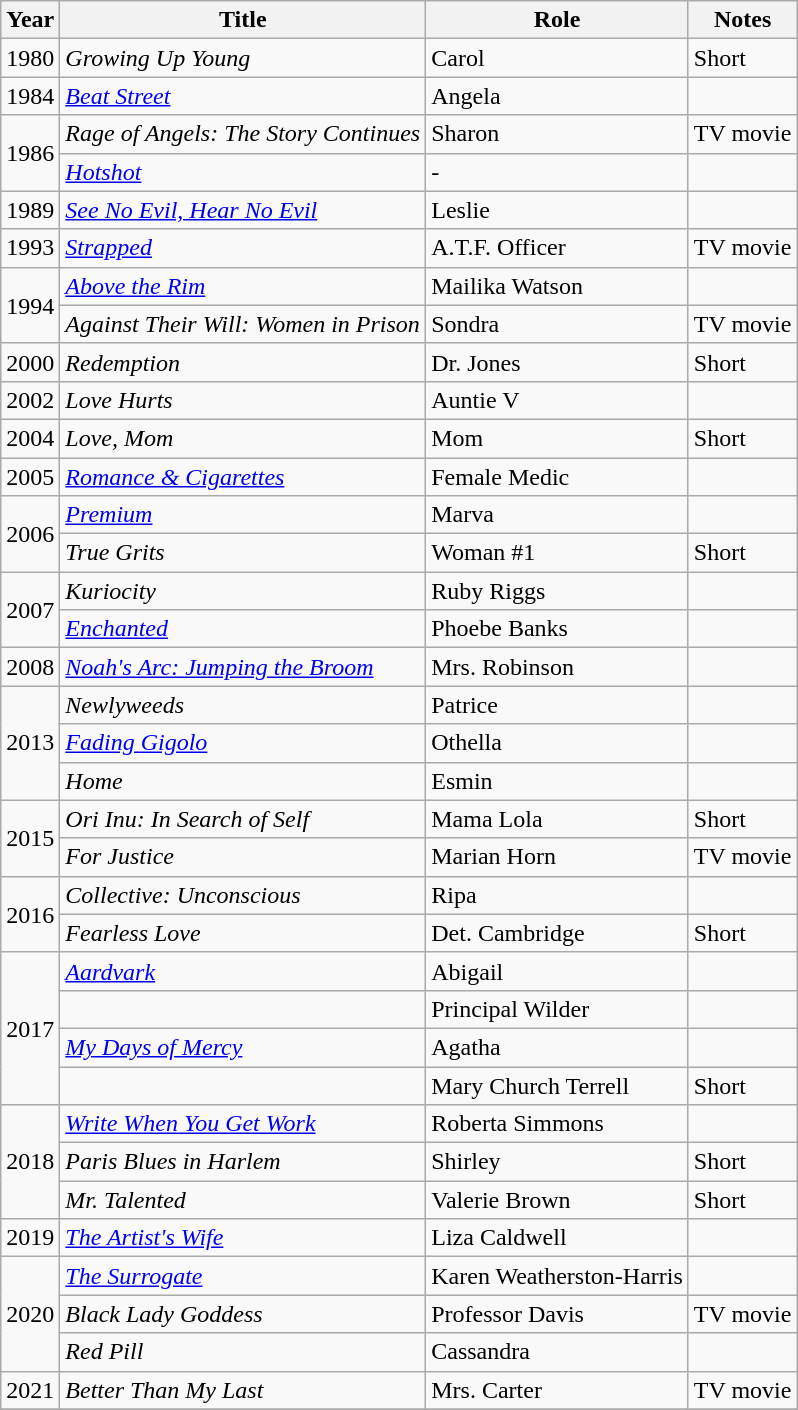<table class="wikitable sortable">
<tr>
<th>Year</th>
<th>Title</th>
<th>Role</th>
<th class="unsortable">Notes</th>
</tr>
<tr>
<td>1980</td>
<td><em>Growing Up Young</em></td>
<td>Carol</td>
<td>Short</td>
</tr>
<tr>
<td>1984</td>
<td><em><a href='#'>Beat Street</a></em></td>
<td>Angela</td>
<td></td>
</tr>
<tr>
<td rowspan="2">1986</td>
<td><em>Rage of Angels: The Story Continues</em></td>
<td>Sharon</td>
<td>TV movie</td>
</tr>
<tr>
<td><em><a href='#'>Hotshot</a></em></td>
<td>-</td>
<td></td>
</tr>
<tr>
<td>1989</td>
<td><em><a href='#'>See No Evil, Hear No Evil</a></em></td>
<td>Leslie</td>
<td></td>
</tr>
<tr>
<td>1993</td>
<td><em><a href='#'>Strapped</a></em></td>
<td>A.T.F. Officer</td>
<td>TV movie</td>
</tr>
<tr>
<td rowspan="2">1994</td>
<td><em><a href='#'>Above the Rim</a></em></td>
<td>Mailika Watson</td>
<td></td>
</tr>
<tr>
<td><em>Against Their Will: Women in Prison</em></td>
<td>Sondra</td>
<td>TV movie</td>
</tr>
<tr>
<td>2000</td>
<td><em>Redemption</em></td>
<td>Dr. Jones</td>
<td>Short</td>
</tr>
<tr>
<td>2002</td>
<td><em>Love Hurts</em></td>
<td>Auntie V</td>
<td></td>
</tr>
<tr>
<td>2004</td>
<td><em>Love, Mom</em></td>
<td>Mom</td>
<td>Short</td>
</tr>
<tr>
<td>2005</td>
<td><em><a href='#'>Romance & Cigarettes</a></em></td>
<td>Female Medic</td>
<td></td>
</tr>
<tr>
<td rowspan="2">2006</td>
<td><em><a href='#'>Premium</a></em></td>
<td>Marva</td>
<td></td>
</tr>
<tr>
<td><em>True Grits</em></td>
<td>Woman #1</td>
<td>Short</td>
</tr>
<tr>
<td rowspan="2">2007</td>
<td><em>Kuriocity</em></td>
<td>Ruby Riggs</td>
<td></td>
</tr>
<tr>
<td><em><a href='#'>Enchanted</a></em></td>
<td>Phoebe Banks</td>
<td></td>
</tr>
<tr>
<td>2008</td>
<td><em><a href='#'>Noah's Arc: Jumping the Broom</a></em></td>
<td>Mrs. Robinson</td>
<td></td>
</tr>
<tr>
<td rowspan="3">2013</td>
<td><em>Newlyweeds</em></td>
<td>Patrice</td>
<td></td>
</tr>
<tr>
<td><em><a href='#'>Fading Gigolo</a></em></td>
<td>Othella</td>
<td></td>
</tr>
<tr>
<td><em>Home</em></td>
<td>Esmin</td>
<td></td>
</tr>
<tr>
<td rowspan="2">2015</td>
<td><em>Ori Inu: In Search of Self</em></td>
<td>Mama Lola</td>
<td>Short</td>
</tr>
<tr>
<td><em>For Justice</em></td>
<td>Marian Horn</td>
<td>TV movie</td>
</tr>
<tr>
<td rowspan="2">2016</td>
<td><em>Collective: Unconscious</em></td>
<td>Ripa</td>
<td></td>
</tr>
<tr>
<td><em>Fearless Love</em></td>
<td>Det. Cambridge</td>
<td>Short</td>
</tr>
<tr>
<td rowspan="4">2017</td>
<td><em><a href='#'>Aardvark</a></em></td>
<td>Abigail</td>
<td></td>
</tr>
<tr>
<td><em></em></td>
<td>Principal Wilder</td>
<td></td>
</tr>
<tr>
<td><em><a href='#'>My Days of Mercy</a></em></td>
<td>Agatha</td>
<td></td>
</tr>
<tr>
<td><em></em></td>
<td>Mary Church Terrell</td>
<td>Short</td>
</tr>
<tr>
<td rowspan="3">2018</td>
<td><em><a href='#'>Write When You Get Work</a></em></td>
<td>Roberta Simmons</td>
<td></td>
</tr>
<tr>
<td><em>Paris Blues in Harlem</em></td>
<td>Shirley</td>
<td>Short</td>
</tr>
<tr>
<td><em>Mr. Talented</em></td>
<td>Valerie Brown</td>
<td>Short</td>
</tr>
<tr>
<td>2019</td>
<td><em><a href='#'>The Artist's Wife</a></em></td>
<td>Liza Caldwell</td>
<td></td>
</tr>
<tr>
<td rowspan="3">2020</td>
<td><em><a href='#'>The Surrogate</a></em></td>
<td>Karen Weatherston-Harris</td>
<td></td>
</tr>
<tr>
<td><em>Black Lady Goddess</em></td>
<td>Professor Davis</td>
<td>TV movie</td>
</tr>
<tr>
<td><em>Red Pill</em></td>
<td>Cassandra</td>
<td></td>
</tr>
<tr>
<td>2021</td>
<td><em>Better Than My Last</em></td>
<td>Mrs. Carter</td>
<td>TV movie</td>
</tr>
<tr>
</tr>
</table>
